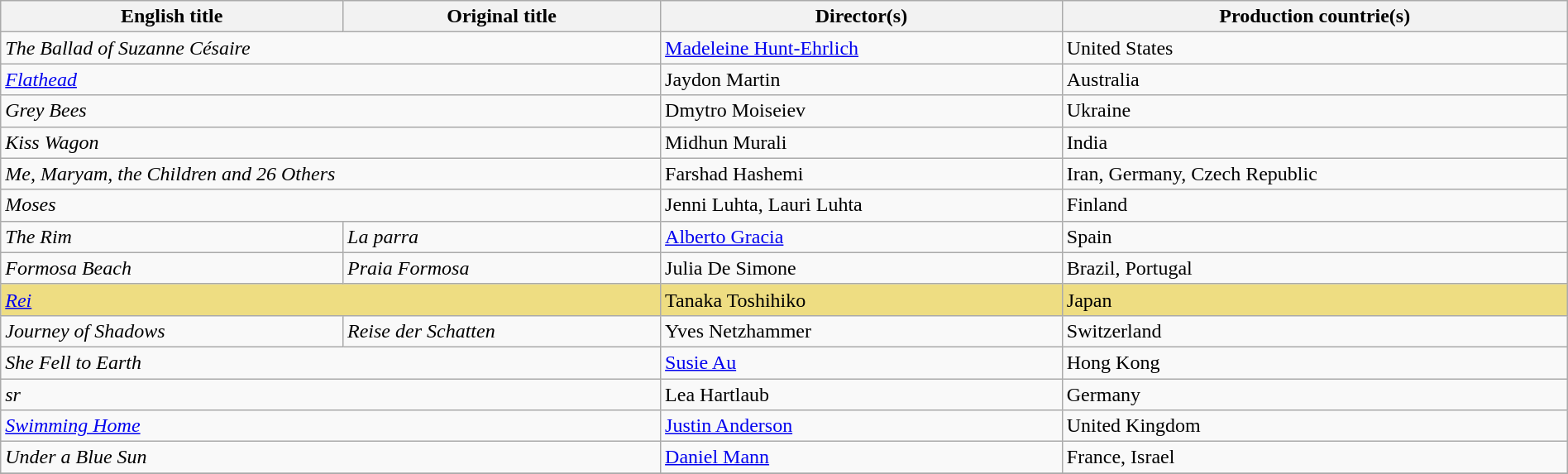<table class="sortable wikitable" style="width:100%; margin-bottom:4px" cellpadding="5">
<tr>
<th scope="col">English title</th>
<th scope="col">Original title</th>
<th scope="col">Director(s)</th>
<th scope="col">Production countrie(s)</th>
</tr>
<tr>
<td colspan="2"><em>The Ballad of Suzanne Césaire</em></td>
<td><a href='#'>Madeleine Hunt-Ehrlich</a></td>
<td>United States</td>
</tr>
<tr>
<td colspan="2"><em><a href='#'>Flathead</a></em></td>
<td>Jaydon Martin</td>
<td>Australia</td>
</tr>
<tr>
<td colspan="2"><em>Grey Bees</em></td>
<td>Dmytro Moiseiev</td>
<td>Ukraine</td>
</tr>
<tr>
<td colspan="2"><em>Kiss Wagon</em></td>
<td>Midhun Murali</td>
<td>India</td>
</tr>
<tr>
<td colspan="2"><em>Me, Maryam, the Children and 26 Others</em></td>
<td>Farshad Hashemi</td>
<td>Iran, Germany, Czech Republic</td>
</tr>
<tr>
<td colspan="2"><em>Moses</em></td>
<td>Jenni Luhta, Lauri Luhta</td>
<td>Finland</td>
</tr>
<tr>
<td><em>The Rim</em></td>
<td><em>La parra</em></td>
<td><a href='#'>Alberto Gracia</a></td>
<td>Spain</td>
</tr>
<tr>
<td><em>Formosa Beach</em></td>
<td><em>Praia Formosa</em></td>
<td>Julia De Simone</td>
<td>Brazil, Portugal</td>
</tr>
<tr style="background:#eedd82">
<td colspan="2"><a href='#'><em>Rei</em></a></td>
<td>Tanaka Toshihiko</td>
<td>Japan</td>
</tr>
<tr>
<td><em>Journey of Shadows</em></td>
<td><em>Reise der Schatten</em></td>
<td>Yves Netzhammer</td>
<td>Switzerland</td>
</tr>
<tr>
<td colspan="2"><em>She Fell to Earth</em></td>
<td><a href='#'>Susie Au</a></td>
<td>Hong Kong</td>
</tr>
<tr>
<td colspan="2"><em>sr</em></td>
<td>Lea Hartlaub</td>
<td>Germany</td>
</tr>
<tr>
<td colspan="2"><em><a href='#'>Swimming Home</a></em></td>
<td><a href='#'>Justin Anderson</a></td>
<td>United Kingdom</td>
</tr>
<tr>
<td colspan="2"><em>Under a Blue Sun</em></td>
<td><a href='#'>Daniel Mann</a></td>
<td>France, Israel</td>
</tr>
<tr>
</tr>
</table>
